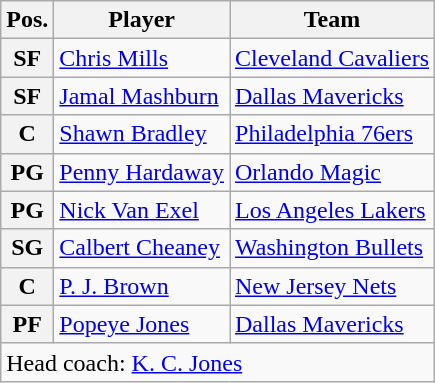<table class="wikitable">
<tr>
<th>Pos.</th>
<th>Player</th>
<th>Team</th>
</tr>
<tr>
<th>SF</th>
<td><a href='#'>Chris Mills</a></td>
<td><a href='#'>Cleveland Cavaliers</a></td>
</tr>
<tr>
<th>SF</th>
<td><a href='#'>Jamal Mashburn</a></td>
<td><a href='#'>Dallas Mavericks</a></td>
</tr>
<tr>
<th>C</th>
<td><a href='#'>Shawn Bradley</a></td>
<td><a href='#'>Philadelphia 76ers</a></td>
</tr>
<tr>
<th>PG</th>
<td><a href='#'>Penny Hardaway</a></td>
<td><a href='#'>Orlando Magic</a></td>
</tr>
<tr>
<th>PG</th>
<td><a href='#'>Nick Van Exel</a></td>
<td><a href='#'>Los Angeles Lakers</a></td>
</tr>
<tr>
<th>SG</th>
<td><a href='#'>Calbert Cheaney</a></td>
<td><a href='#'>Washington Bullets</a></td>
</tr>
<tr>
<th>C</th>
<td><a href='#'>P. J. Brown</a></td>
<td><a href='#'>New Jersey Nets</a></td>
</tr>
<tr>
<th>PF</th>
<td><a href='#'>Popeye Jones</a></td>
<td><a href='#'>Dallas Mavericks</a></td>
</tr>
<tr>
<td colspan="3">Head coach: <a href='#'>K. C. Jones</a></td>
</tr>
</table>
